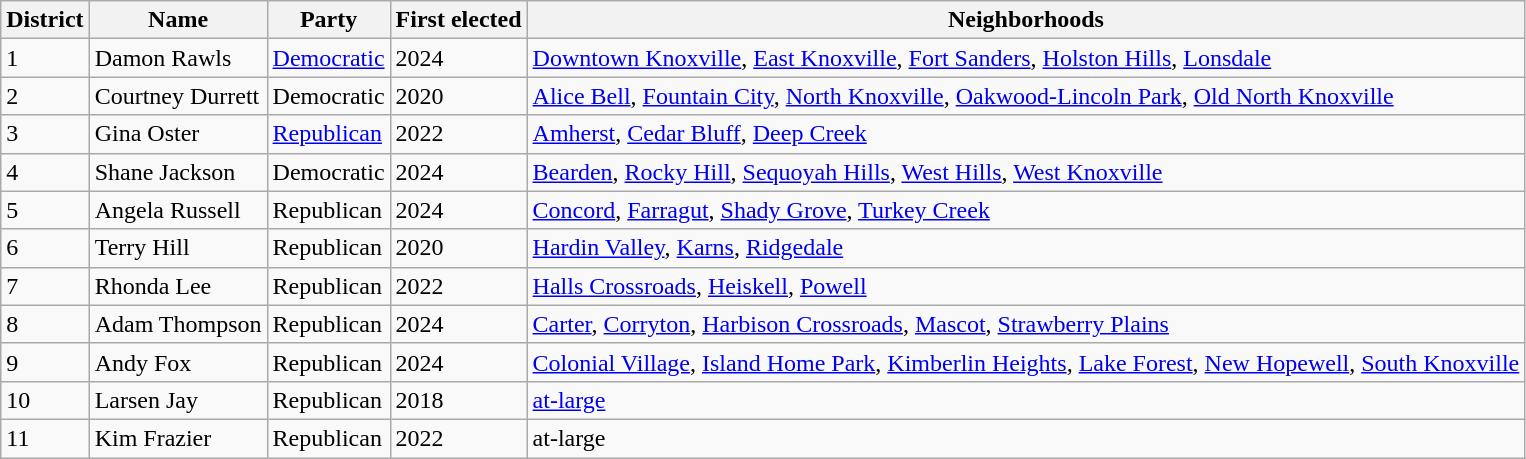<table class="wikitable">
<tr>
<th>District</th>
<th>Name</th>
<th>Party</th>
<th>First elected</th>
<th>Neighborhoods</th>
</tr>
<tr>
<td>1</td>
<td>Damon Rawls</td>
<td><a href='#'>Democratic</a></td>
<td>2024</td>
<td><a href='#'>Downtown Knoxville</a>, <a href='#'>East Knoxville</a>, <a href='#'>Fort Sanders</a>, <a href='#'>Holston Hills</a>, <a href='#'>Lonsdale</a></td>
</tr>
<tr>
<td>2</td>
<td>Courtney Durrett</td>
<td>Democratic</td>
<td>2020</td>
<td><a href='#'>Alice Bell</a>, <a href='#'>Fountain City</a>, <a href='#'>North Knoxville</a>, <a href='#'>Oakwood-Lincoln Park</a>, <a href='#'>Old North Knoxville</a></td>
</tr>
<tr>
<td>3</td>
<td>Gina Oster</td>
<td><a href='#'>Republican</a></td>
<td>2022</td>
<td><a href='#'>Amherst</a>, <a href='#'>Cedar Bluff</a>, <a href='#'>Deep Creek</a></td>
</tr>
<tr>
<td>4</td>
<td>Shane Jackson</td>
<td>Democratic</td>
<td>2024</td>
<td><a href='#'>Bearden</a>, <a href='#'>Rocky Hill</a>, <a href='#'>Sequoyah Hills</a>, <a href='#'>West Hills</a>, <a href='#'>West Knoxville</a></td>
</tr>
<tr>
<td>5</td>
<td>Angela Russell</td>
<td>Republican</td>
<td>2024</td>
<td><a href='#'>Concord</a>, <a href='#'>Farragut</a>, <a href='#'>Shady Grove</a>, <a href='#'>Turkey Creek</a></td>
</tr>
<tr>
<td>6</td>
<td>Terry Hill</td>
<td>Republican</td>
<td>2020</td>
<td><a href='#'>Hardin Valley</a>, <a href='#'>Karns</a>, <a href='#'>Ridgedale</a></td>
</tr>
<tr>
<td>7</td>
<td>Rhonda Lee</td>
<td>Republican</td>
<td>2022</td>
<td><a href='#'>Halls Crossroads</a>, <a href='#'>Heiskell</a>, <a href='#'>Powell</a></td>
</tr>
<tr>
<td>8</td>
<td>Adam Thompson</td>
<td>Republican</td>
<td>2024</td>
<td><a href='#'>Carter</a>, <a href='#'>Corryton</a>, <a href='#'>Harbison Crossroads</a>, <a href='#'>Mascot</a>, <a href='#'>Strawberry Plains</a></td>
</tr>
<tr>
<td>9</td>
<td>Andy Fox</td>
<td>Republican</td>
<td>2024</td>
<td><a href='#'>Colonial Village</a>, <a href='#'>Island Home Park</a>, <a href='#'>Kimberlin Heights</a>, <a href='#'>Lake Forest</a>, <a href='#'>New Hopewell</a>, <a href='#'>South Knoxville</a></td>
</tr>
<tr>
<td>10</td>
<td>Larsen Jay</td>
<td>Republican</td>
<td>2018</td>
<td><a href='#'>at-large</a></td>
</tr>
<tr>
<td>11</td>
<td>Kim Frazier</td>
<td>Republican</td>
<td>2022</td>
<td>at-large</td>
</tr>
</table>
